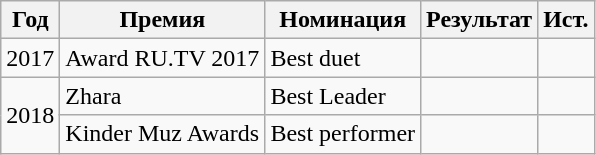<table class="wikitable">
<tr>
<th scope="col">Год</th>
<th scope="col">Премия</th>
<th>Номинация</th>
<th scope="col">Результат</th>
<th scope="col">Ист.</th>
</tr>
<tr>
<td rowspan="1">2017</td>
<td>Award RU.TV 2017</td>
<td>Best duet</td>
<td></td>
<td></td>
</tr>
<tr>
<td rowspan="2">2018</td>
<td>Zhara</td>
<td>Best Leader</td>
<td></td>
<td></td>
</tr>
<tr>
<td>Kinder Muz Awards</td>
<td>Best performer</td>
<td></td>
<td></td>
</tr>
</table>
